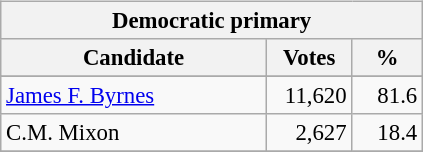<table class="wikitable" align="left" style="margin: 1em 1em 1em 0; font-size: 95%;">
<tr>
<th colspan="3">Democratic primary</th>
</tr>
<tr>
<th colspan="1" style="width: 170px">Candidate</th>
<th style="width: 50px">Votes</th>
<th style="width: 40px">%</th>
</tr>
<tr>
</tr>
<tr>
<td><a href='#'>James F. Byrnes</a></td>
<td align="right">11,620</td>
<td align="right">81.6</td>
</tr>
<tr>
<td>C.M. Mixon</td>
<td align="right">2,627</td>
<td align="right">18.4</td>
</tr>
<tr>
</tr>
</table>
